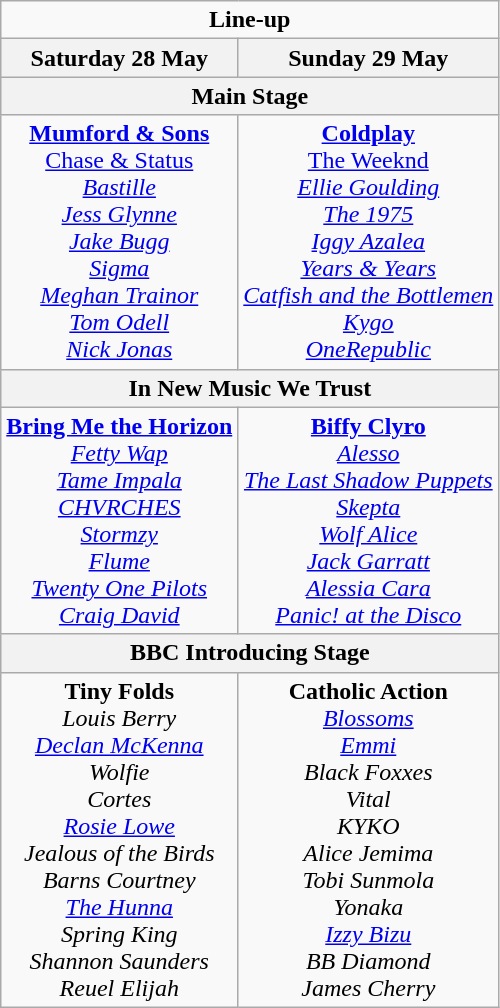<table class="wikitable" style="text-align:center;">
<tr>
<td colspan="2"><strong>Line-up</strong></td>
</tr>
<tr>
<th>Saturday 28 May</th>
<th>Sunday 29 May</th>
</tr>
<tr>
<th colspan="2">Main Stage</th>
</tr>
<tr>
<td><strong><a href='#'>Mumford & Sons</a></strong><br><a href='#'>Chase & Status</a><br><em><a href='#'>Bastille</a></em><br><em><a href='#'>Jess Glynne</a></em><br><em><a href='#'>Jake Bugg</a></em><br><em><a href='#'>Sigma</a></em><br><em><a href='#'>Meghan Trainor</a></em><br><em><a href='#'>Tom Odell</a></em><br><em><a href='#'>Nick Jonas</a></em></td>
<td><strong><a href='#'>Coldplay</a></strong><br><a href='#'>The Weeknd</a><br><em><a href='#'>Ellie Goulding</a></em><br><em><a href='#'>The 1975</a></em><br><em><a href='#'>Iggy Azalea</a></em><br><em><a href='#'>Years & Years</a></em><br><em><a href='#'>Catfish and the Bottlemen</a></em><br><em><a href='#'>Kygo</a></em><br><em><a href='#'>OneRepublic</a></em></td>
</tr>
<tr>
<th colspan="2">In New Music We Trust</th>
</tr>
<tr>
<td><strong><a href='#'>Bring Me the Horizon</a></strong><br><em><a href='#'>Fetty Wap</a></em><br><em><a href='#'>Tame Impala</a></em><br><em><a href='#'>CHVRCHES</a></em><br><em><a href='#'>Stormzy</a></em><br><em><a href='#'>Flume</a></em><br><em><a href='#'>Twenty One Pilots</a></em><br><em><a href='#'>Craig David</a></em></td>
<td><strong><a href='#'>Biffy Clyro</a></strong><br><em><a href='#'>Alesso</a></em><br><em><a href='#'>The Last Shadow Puppets</a></em><br><em><a href='#'>Skepta</a></em><br><em><a href='#'>Wolf Alice</a></em><br><em><a href='#'>Jack Garratt</a></em><br><em><a href='#'>Alessia Cara</a></em><br><em><a href='#'>Panic! at the Disco</a></em></td>
</tr>
<tr>
<th colspan="2">BBC Introducing Stage</th>
</tr>
<tr>
<td><strong>Tiny Folds</strong><br><em>Louis Berry</em><br><em><a href='#'>Declan McKenna</a></em><br><em>Wolfie</em><br><em>Cortes</em><br><em><a href='#'>Rosie Lowe</a></em><br><em>Jealous of the Birds</em><br><em>Barns Courtney</em><br><em><a href='#'>The Hunna</a></em><br><em>Spring King</em><br><em>Shannon Saunders</em><br><em>Reuel Elijah</em></td>
<td><strong>Catholic Action</strong><br><em><a href='#'>Blossoms</a></em><br><em><a href='#'>Emmi</a></em><br><em>Black Foxxes</em><br><em>Vital</em><br><em>KYKO</em><br><em>Alice Jemima</em><br><em>Tobi Sunmola</em><br><em>Yonaka</em><br><em><a href='#'>Izzy Bizu</a></em><br><em>BB Diamond</em><br><em>James Cherry</em></td>
</tr>
</table>
